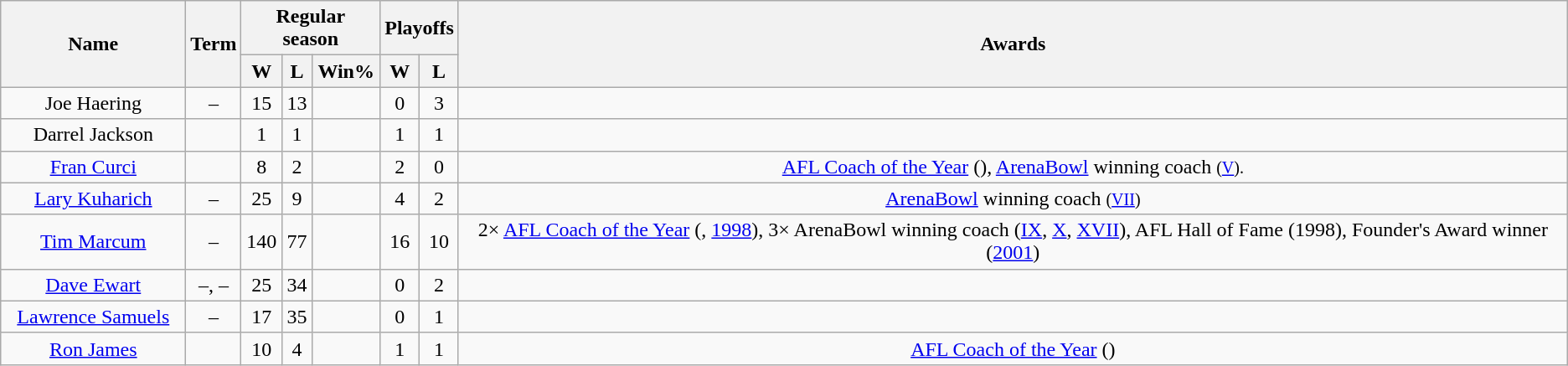<table class="wikitable">
<tr>
<th rowspan="2" style="width:140px;">Name</th>
<th rowspan="2">Term</th>
<th colspan="3">Regular season</th>
<th colspan="2">Playoffs</th>
<th rowspan="2">Awards</th>
</tr>
<tr>
<th>W</th>
<th>L</th>
<th>Win%</th>
<th>W</th>
<th>L</th>
</tr>
<tr>
<td style="text-align:center;">Joe Haering</td>
<td style="text-align:center;">–</td>
<td style="text-align:center;">15</td>
<td style="text-align:center;">13</td>
<td style="text-align:center;"></td>
<td style="text-align:center;">0</td>
<td style="text-align:center;">3</td>
<td style="text-align:center;"></td>
</tr>
<tr>
<td style="text-align:center;">Darrel Jackson</td>
<td style="text-align:center;"></td>
<td style="text-align:center;">1</td>
<td style="text-align:center;">1</td>
<td style="text-align:center;"></td>
<td style="text-align:center;">1</td>
<td style="text-align:center;">1</td>
<td style="text-align:center;"></td>
</tr>
<tr>
<td style="text-align:center;"><a href='#'>Fran Curci</a></td>
<td style="text-align:center;"></td>
<td style="text-align:center;">8</td>
<td style="text-align:center;">2</td>
<td style="text-align:center;"></td>
<td style="text-align:center;">2</td>
<td style="text-align:center;">0</td>
<td style="text-align:center;"><a href='#'>AFL Coach of the Year</a> (), <a href='#'>ArenaBowl</a> winning coach <small>(<a href='#'>V</a>).</small></td>
</tr>
<tr>
<td style="text-align:center;"><a href='#'>Lary Kuharich</a></td>
<td style="text-align:center;">–</td>
<td style="text-align:center;">25</td>
<td style="text-align:center;">9</td>
<td style="text-align:center;"></td>
<td style="text-align:center;">4</td>
<td style="text-align:center;">2</td>
<td style="text-align:center;"><a href='#'>ArenaBowl</a> winning coach <small>(<a href='#'>VII</a>)</small></td>
</tr>
<tr>
<td style="text-align:center;"><a href='#'>Tim Marcum</a></td>
<td style="text-align:center;">–</td>
<td style="text-align:center;">140</td>
<td style="text-align:center;">77</td>
<td style="text-align:center;"></td>
<td style="text-align:center;">16</td>
<td style="text-align:center;">10</td>
<td style="text-align:center;">2× <a href='#'>AFL Coach of the Year</a> (, <a href='#'>1998</a>), 3× ArenaBowl winning coach (<a href='#'>IX</a>, <a href='#'>X</a>, <a href='#'>XVII</a>), AFL Hall of Fame (1998), Founder's Award winner (<a href='#'>2001</a>)</td>
</tr>
<tr>
<td style="text-align:center;"><a href='#'>Dave Ewart</a></td>
<td style="text-align:center;">–, –</td>
<td style="text-align:center;">25</td>
<td style="text-align:center;">34</td>
<td style="text-align:center;"></td>
<td style="text-align:center;">0</td>
<td style="text-align:center;">2</td>
<td style="text-align:center;"></td>
</tr>
<tr>
<td style="text-align:center;"><a href='#'>Lawrence Samuels</a></td>
<td style="text-align:center;">–</td>
<td style="text-align:center;">17</td>
<td style="text-align:center;">35</td>
<td style="text-align:center;"></td>
<td style="text-align:center;">0</td>
<td style="text-align:center;">1</td>
<td style="text-align:center;"></td>
</tr>
<tr>
<td style="text-align:center;"><a href='#'>Ron James</a></td>
<td style="text-align:center;"></td>
<td style="text-align:center;">10</td>
<td style="text-align:center;">4</td>
<td style="text-align:center;"></td>
<td style="text-align:center;">1</td>
<td style="text-align:center;">1</td>
<td style="text-align:center;"><a href='#'>AFL Coach of the Year</a> ()</td>
</tr>
</table>
